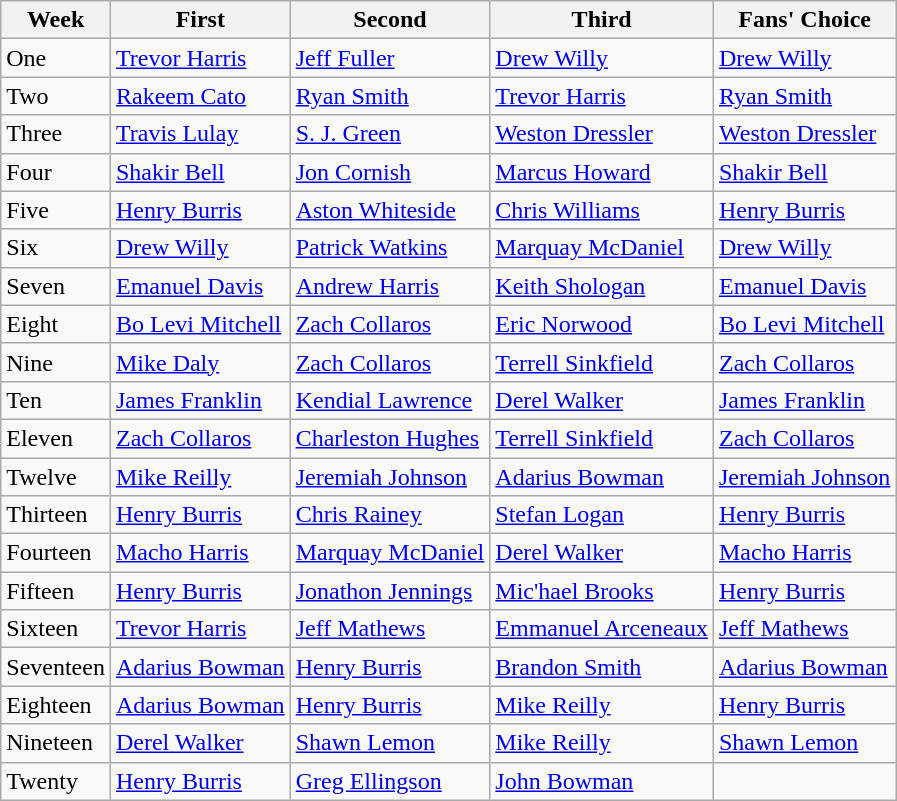<table class="wikitable">
<tr>
<th>Week</th>
<th>First</th>
<th>Second</th>
<th>Third</th>
<th>Fans' Choice</th>
</tr>
<tr>
<td>One</td>
<td><a href='#'>Trevor Harris</a></td>
<td><a href='#'>Jeff Fuller</a></td>
<td><a href='#'>Drew Willy</a></td>
<td><a href='#'>Drew Willy</a></td>
</tr>
<tr>
<td>Two</td>
<td><a href='#'>Rakeem Cato</a></td>
<td><a href='#'>Ryan Smith</a></td>
<td><a href='#'>Trevor Harris</a></td>
<td><a href='#'>Ryan Smith</a></td>
</tr>
<tr>
<td>Three</td>
<td><a href='#'>Travis Lulay</a></td>
<td><a href='#'>S. J. Green</a></td>
<td><a href='#'>Weston Dressler</a></td>
<td><a href='#'>Weston Dressler</a></td>
</tr>
<tr>
<td>Four</td>
<td><a href='#'>Shakir Bell</a></td>
<td><a href='#'>Jon Cornish</a></td>
<td><a href='#'>Marcus Howard</a></td>
<td><a href='#'>Shakir Bell</a></td>
</tr>
<tr>
<td>Five</td>
<td><a href='#'>Henry Burris</a></td>
<td><a href='#'>Aston Whiteside</a></td>
<td><a href='#'>Chris Williams</a></td>
<td><a href='#'>Henry Burris</a></td>
</tr>
<tr>
<td>Six</td>
<td><a href='#'>Drew Willy</a></td>
<td><a href='#'>Patrick Watkins</a></td>
<td><a href='#'>Marquay McDaniel</a></td>
<td><a href='#'>Drew Willy</a></td>
</tr>
<tr>
<td>Seven</td>
<td><a href='#'>Emanuel Davis</a></td>
<td><a href='#'>Andrew Harris</a></td>
<td><a href='#'>Keith Shologan</a></td>
<td><a href='#'>Emanuel Davis</a></td>
</tr>
<tr>
<td>Eight</td>
<td><a href='#'>Bo Levi Mitchell</a></td>
<td><a href='#'>Zach Collaros</a></td>
<td><a href='#'>Eric Norwood</a></td>
<td><a href='#'>Bo Levi Mitchell</a></td>
</tr>
<tr>
<td>Nine</td>
<td><a href='#'>Mike Daly</a></td>
<td><a href='#'>Zach Collaros</a></td>
<td><a href='#'>Terrell Sinkfield</a></td>
<td><a href='#'>Zach Collaros</a></td>
</tr>
<tr>
<td>Ten</td>
<td><a href='#'>James Franklin</a></td>
<td><a href='#'>Kendial Lawrence</a></td>
<td><a href='#'>Derel Walker</a></td>
<td><a href='#'>James Franklin</a></td>
</tr>
<tr>
<td>Eleven</td>
<td><a href='#'>Zach Collaros</a></td>
<td><a href='#'>Charleston Hughes</a></td>
<td><a href='#'>Terrell Sinkfield</a></td>
<td><a href='#'>Zach Collaros</a></td>
</tr>
<tr>
<td>Twelve</td>
<td><a href='#'>Mike Reilly</a></td>
<td><a href='#'>Jeremiah Johnson</a></td>
<td><a href='#'>Adarius Bowman</a></td>
<td><a href='#'>Jeremiah Johnson</a></td>
</tr>
<tr>
<td>Thirteen</td>
<td><a href='#'>Henry Burris</a></td>
<td><a href='#'>Chris Rainey</a></td>
<td><a href='#'>Stefan Logan</a></td>
<td><a href='#'>Henry Burris</a></td>
</tr>
<tr>
<td>Fourteen</td>
<td><a href='#'>Macho Harris</a></td>
<td><a href='#'>Marquay McDaniel</a></td>
<td><a href='#'>Derel Walker</a></td>
<td><a href='#'>Macho Harris</a></td>
</tr>
<tr>
<td>Fifteen</td>
<td><a href='#'>Henry Burris</a></td>
<td><a href='#'>Jonathon Jennings</a></td>
<td><a href='#'>Mic'hael Brooks</a></td>
<td><a href='#'>Henry Burris</a></td>
</tr>
<tr>
<td>Sixteen</td>
<td><a href='#'>Trevor Harris</a></td>
<td><a href='#'>Jeff Mathews</a></td>
<td><a href='#'>Emmanuel Arceneaux</a></td>
<td><a href='#'>Jeff Mathews</a></td>
</tr>
<tr>
<td>Seventeen</td>
<td><a href='#'>Adarius Bowman</a></td>
<td><a href='#'>Henry Burris</a></td>
<td><a href='#'>Brandon Smith</a></td>
<td><a href='#'>Adarius Bowman</a></td>
</tr>
<tr>
<td>Eighteen</td>
<td><a href='#'>Adarius Bowman</a></td>
<td><a href='#'>Henry Burris</a></td>
<td><a href='#'>Mike Reilly</a></td>
<td><a href='#'>Henry Burris</a></td>
</tr>
<tr>
<td>Nineteen</td>
<td><a href='#'>Derel Walker</a></td>
<td><a href='#'>Shawn Lemon</a></td>
<td><a href='#'>Mike Reilly</a></td>
<td><a href='#'>Shawn Lemon</a></td>
</tr>
<tr>
<td>Twenty</td>
<td><a href='#'>Henry Burris</a></td>
<td><a href='#'>Greg Ellingson</a></td>
<td><a href='#'>John Bowman</a></td>
<td></td>
</tr>
</table>
